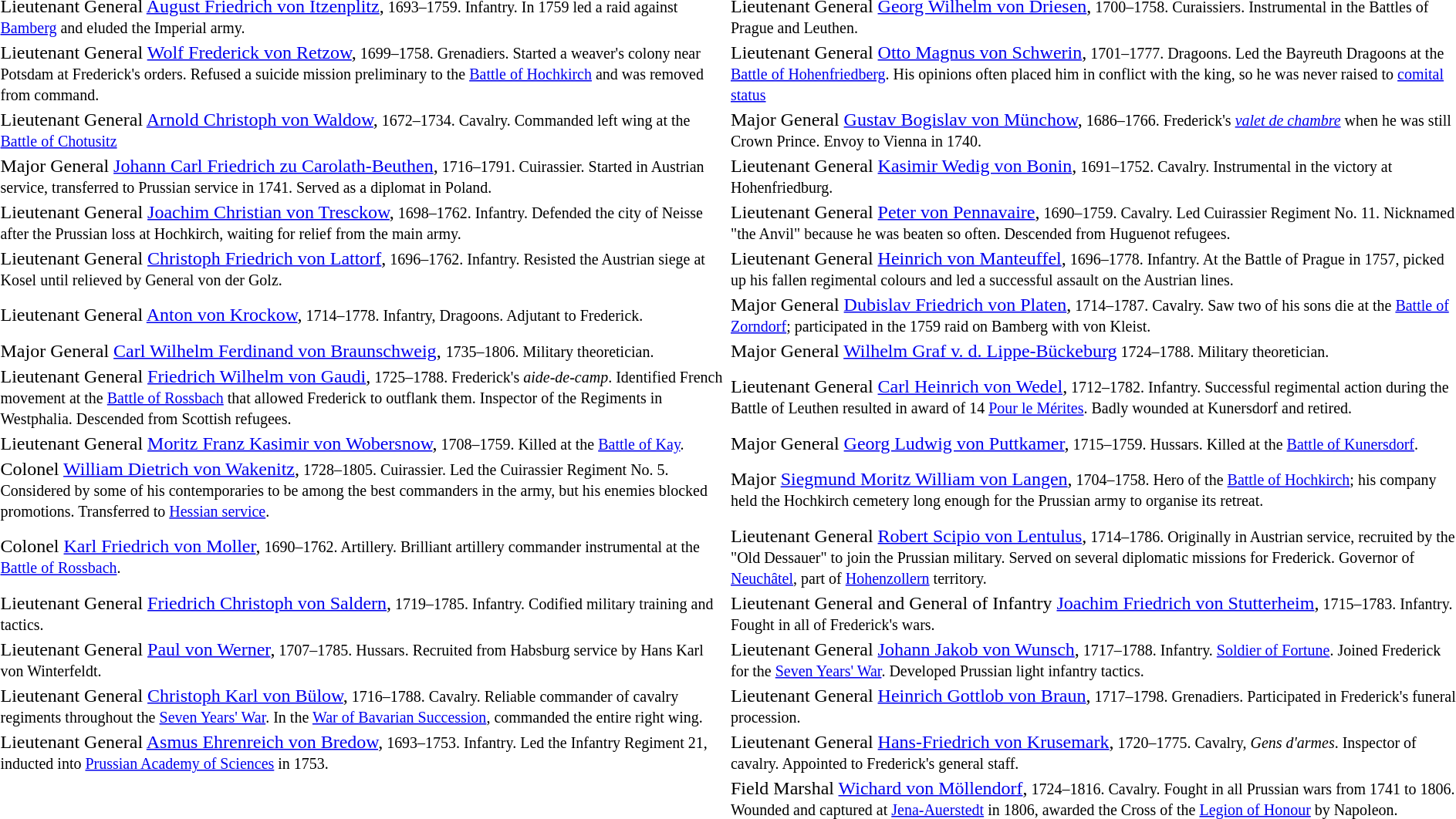<table style="text-align:left; width:100%;">
<tr>
<td style="width: 30%;">Lieutenant General <a href='#'>August Friedrich von Itzenplitz</a>,<small> 1693–1759. Infantry. In 1759 led a raid against <a href='#'>Bamberg</a> and eluded the Imperial army.</small></td>
<td style="width: 30%;">Lieutenant General <a href='#'>Georg Wilhelm von Driesen</a>,<small> 1700–1758. Curaissiers. Instrumental in the Battles of Prague and Leuthen.</small></td>
</tr>
<tr>
<td>Lieutenant General <a href='#'>Wolf Frederick von Retzow</a>,<small> 1699–1758. Grenadiers. Started a weaver's colony near Potsdam at Frederick's orders. Refused a suicide mission preliminary to the <a href='#'>Battle of Hochkirch</a> and was removed from command.</small></td>
<td>Lieutenant General <a href='#'>Otto Magnus von Schwerin</a>,<small> 1701–1777. Dragoons. Led the Bayreuth Dragoons at the <a href='#'>Battle of Hohenfriedberg</a>. His opinions often placed him in conflict with the king, so he was never raised to <a href='#'>comital status</a></small></td>
</tr>
<tr>
<td> Lieutenant General <a href='#'>Arnold Christoph von Waldow</a>,<small> 1672–1734. Cavalry. Commanded left wing at the <a href='#'>Battle of Chotusitz</a></small></td>
<td>Major General <a href='#'>Gustav Bogislav von Münchow</a>,<small> 1686–1766. Frederick's <em><a href='#'>valet de chambre</a></em> when he was still Crown Prince. Envoy to Vienna in 1740.</small></td>
</tr>
<tr>
<td>Major General <a href='#'>Johann Carl Friedrich zu Carolath-Beuthen</a>,<small> 1716–1791. Cuirassier. Started in Austrian service, transferred to Prussian service in 1741. Served as a diplomat in Poland.</small></td>
<td>Lieutenant General <a href='#'>Kasimir Wedig von Bonin</a>,<small> 1691–1752. Cavalry. Instrumental in the victory at Hohenfriedburg.</small></td>
</tr>
<tr>
<td>Lieutenant General <a href='#'>Joachim Christian von Tresckow</a>,<small> 1698–1762. Infantry. Defended the city of Neisse after the Prussian loss at Hochkirch, waiting for relief from the main army.</small></td>
<td> Lieutenant General <a href='#'>Peter von Pennavaire</a>,<small> 1690–1759. Cavalry. Led Cuirassier Regiment No. 11. Nicknamed "the Anvil" because he was beaten so often. Descended from Huguenot refugees.</small></td>
</tr>
<tr>
<td>Lieutenant General <a href='#'>Christoph Friedrich von Lattorf</a>,<small> 1696–1762. Infantry. Resisted the Austrian siege at Kosel until relieved by General von der Golz.</small></td>
<td>Lieutenant General <a href='#'>Heinrich von Manteuffel</a>,<small> 1696–1778. Infantry. At the Battle of Prague in 1757, picked up his fallen regimental colours and led a successful assault on the Austrian lines.</small></td>
</tr>
<tr>
<td>Lieutenant General <a href='#'>Anton von Krockow</a>,<small> 1714–1778. Infantry, Dragoons. Adjutant to Frederick. </small></td>
<td>Major General <a href='#'>Dubislav Friedrich von Platen</a>,<small> 1714–1787. Cavalry. Saw two of his sons die at the <a href='#'>Battle of Zorndorf</a>; participated in the 1759 raid on Bamberg with von Kleist.</small></td>
</tr>
<tr>
<td>Major General <a href='#'>Carl Wilhelm Ferdinand von Braunschweig</a>, <small> 1735–1806. Military theoretician.</small></td>
<td>Major General <a href='#'>Wilhelm Graf v. d. Lippe-Bückeburg</a><small> 1724–1788. Military theoretician.</small></td>
</tr>
<tr>
<td>Lieutenant General <a href='#'>Friedrich Wilhelm von Gaudi</a>,<small> 1725–1788. Frederick's <em>aide-de-camp</em>. Identified French movement at the <a href='#'>Battle of Rossbach</a> that allowed Frederick to outflank them. Inspector of the Regiments in Westphalia. Descended from Scottish refugees. </small></td>
<td>Lieutenant General <a href='#'>Carl Heinrich von Wedel</a>,<small> 1712–1782. Infantry. Successful regimental action during the Battle of Leuthen resulted in award of 14 <a href='#'>Pour le Mérites</a>. Badly wounded at Kunersdorf and retired.</small></td>
</tr>
<tr>
<td> Lieutenant General <a href='#'>Moritz Franz Kasimir von Wobersnow</a>,<small> 1708–1759. Killed at the <a href='#'>Battle of Kay</a>.</small></td>
<td> Major General <a href='#'>Georg Ludwig von Puttkamer</a>,<small> 1715–1759. Hussars. Killed at the <a href='#'>Battle of Kunersdorf</a>.</small></td>
</tr>
<tr>
<td>Colonel <a href='#'>William Dietrich von Wakenitz</a>,<small> 1728–1805. Cuirassier. Led the Cuirassier Regiment No. 5. Considered by some of his contemporaries to be among the best commanders in the army, but his enemies blocked promotions. Transferred to <a href='#'>Hessian service</a>.</small></td>
<td> Major <a href='#'>Siegmund Moritz William von Langen</a>,<small> 1704–1758. Hero of the <a href='#'>Battle of Hochkirch</a>; his company held the Hochkirch cemetery long enough for the Prussian army to organise its retreat.</small></td>
</tr>
<tr>
<td>Colonel <a href='#'>Karl Friedrich von Moller</a>,<small> 1690–1762. Artillery. Brilliant artillery commander instrumental at the <a href='#'>Battle of Rossbach</a>.</small></td>
<td>Lieutenant General <a href='#'>Robert Scipio von Lentulus</a>,<small> 1714–1786. Originally in Austrian service, recruited by the "Old Dessauer" to join the Prussian military. Served on several diplomatic missions for Frederick. Governor of <a href='#'>Neuchâtel</a>, part of <a href='#'>Hohenzollern</a> territory.</small></td>
</tr>
<tr>
<td>Lieutenant General <a href='#'>Friedrich Christoph von Saldern</a>,<small> 1719–1785. Infantry. Codified military training and tactics.</small></td>
<td>Lieutenant General and General of Infantry <a href='#'>Joachim Friedrich von Stutterheim</a>,<small> 1715–1783. Infantry. Fought in all of Frederick's wars.</small></td>
</tr>
<tr>
<td>Lieutenant General <a href='#'>Paul von Werner</a>,<small> 1707–1785. Hussars. Recruited from Habsburg service by Hans Karl von Winterfeldt. </small></td>
<td>Lieutenant General <a href='#'>Johann Jakob von Wunsch</a>,<small> 1717–1788. Infantry. <a href='#'>Soldier of Fortune</a>. Joined Frederick for the <a href='#'>Seven Years' War</a>. Developed Prussian light infantry tactics.</small></td>
</tr>
<tr>
<td>Lieutenant General <a href='#'>Christoph Karl von Bülow</a>,<small> 1716–1788. Cavalry. Reliable commander of cavalry regiments throughout the <a href='#'>Seven Years' War</a>. In the <a href='#'>War of Bavarian Succession</a>, commanded the entire right wing.</small></td>
<td>Lieutenant General <a href='#'>Heinrich Gottlob von Braun</a>,<small> 1717–1798. Grenadiers. Participated in Frederick's funeral procession.</small></td>
</tr>
<tr>
<td>Lieutenant General <a href='#'>Asmus Ehrenreich von Bredow</a>,<small> 1693–1753. Infantry. Led the Infantry Regiment 21, inducted into <a href='#'>Prussian Academy of Sciences</a> in 1753.</small></td>
<td>Lieutenant General <a href='#'>Hans-Friedrich von Krusemark</a>,<small> 1720–1775. Cavalry, <em>Gens d'armes</em>.  Inspector of cavalry. Appointed to Frederick's general staff.</small></td>
</tr>
<tr>
<td></td>
<td>Field Marshal <a href='#'>Wichard von Möllendorf</a>,<small> 1724–1816. Cavalry. Fought in all Prussian wars from 1741 to 1806. Wounded and captured at <a href='#'>Jena-Auerstedt</a> in 1806, awarded the Cross of the <a href='#'>Legion of Honour</a> by Napoleon.</small></td>
</tr>
</table>
